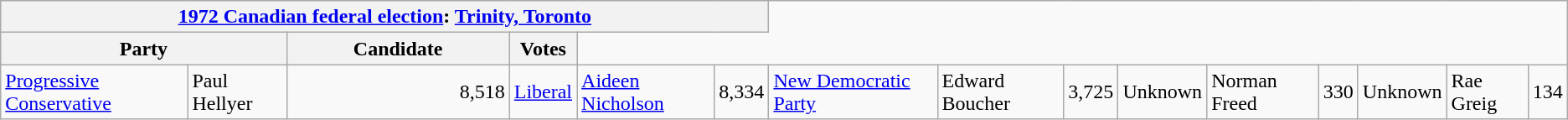<table class="wikitable">
<tr style="background:#e9e9e9;">
<th colspan="6"><a href='#'>1972 Canadian federal election</a>: <a href='#'>Trinity, Toronto</a></th>
</tr>
<tr style="background:#e9e9e9;">
<th colspan="2" style="width: 200px">Party</th>
<th style="width: 170px">Candidate</th>
<th style="width: 40px">Votes</th>
</tr>
<tr>
<td><a href='#'>Progressive Conservative</a></td>
<td>Paul Hellyer</td>
<td align="right">8,518<br></td>
<td><a href='#'>Liberal</a></td>
<td><a href='#'>Aideen Nicholson</a></td>
<td align="right">8,334<br></td>
<td><a href='#'>New Democratic Party</a></td>
<td>Edward Boucher</td>
<td align="right">3,725<br></td>
<td>Unknown</td>
<td>Norman Freed</td>
<td align="right">330<br></td>
<td>Unknown</td>
<td>Rae Greig</td>
<td align="right">134</td>
</tr>
</table>
